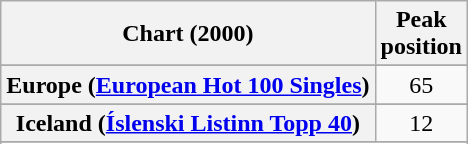<table class="wikitable sortable plainrowheaders" style="text-align:center">
<tr>
<th scope="col">Chart (2000)</th>
<th scope="col">Peak<br>position</th>
</tr>
<tr>
</tr>
<tr>
</tr>
<tr>
<th scope="row">Europe (<a href='#'>European Hot 100 Singles</a>)</th>
<td>65</td>
</tr>
<tr>
</tr>
<tr>
<th scope="row">Iceland (<a href='#'>Íslenski Listinn Topp 40</a>)</th>
<td>12</td>
</tr>
<tr>
</tr>
<tr>
</tr>
<tr>
</tr>
<tr>
</tr>
<tr>
</tr>
<tr>
</tr>
<tr>
</tr>
</table>
